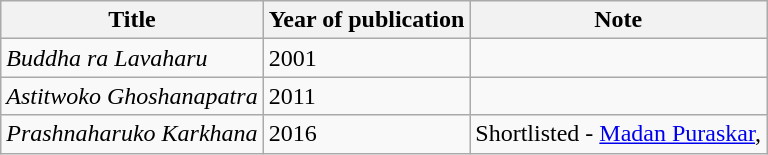<table class="wikitable">
<tr>
<th>Title</th>
<th>Year of publication</th>
<th>Note</th>
</tr>
<tr>
<td><em>Buddha ra Lavaharu</em></td>
<td>2001</td>
<td></td>
</tr>
<tr>
<td><em>Astitwoko Ghoshanapatra</em></td>
<td>2011</td>
<td></td>
</tr>
<tr>
<td><em>Prashnaharuko Karkhana</em></td>
<td>2016</td>
<td>Shortlisted - <a href='#'>Madan Puraskar</a>, </td>
</tr>
</table>
